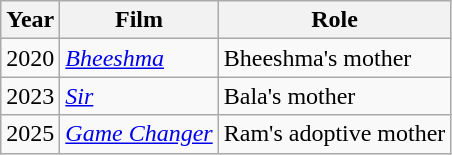<table class="wikitable sortable">
<tr>
<th scope="col">Year</th>
<th scope="col">Film</th>
<th scope="col">Role</th>
</tr>
<tr>
<td>2020</td>
<td><em><a href='#'>Bheeshma</a></em></td>
<td>Bheeshma's mother</td>
</tr>
<tr>
<td>2023</td>
<td><em><a href='#'>Sir</a></em></td>
<td>Bala's mother</td>
</tr>
<tr>
<td>2025</td>
<td><em><a href='#'>Game Changer</a></em></td>
<td>Ram's adoptive mother</td>
</tr>
</table>
